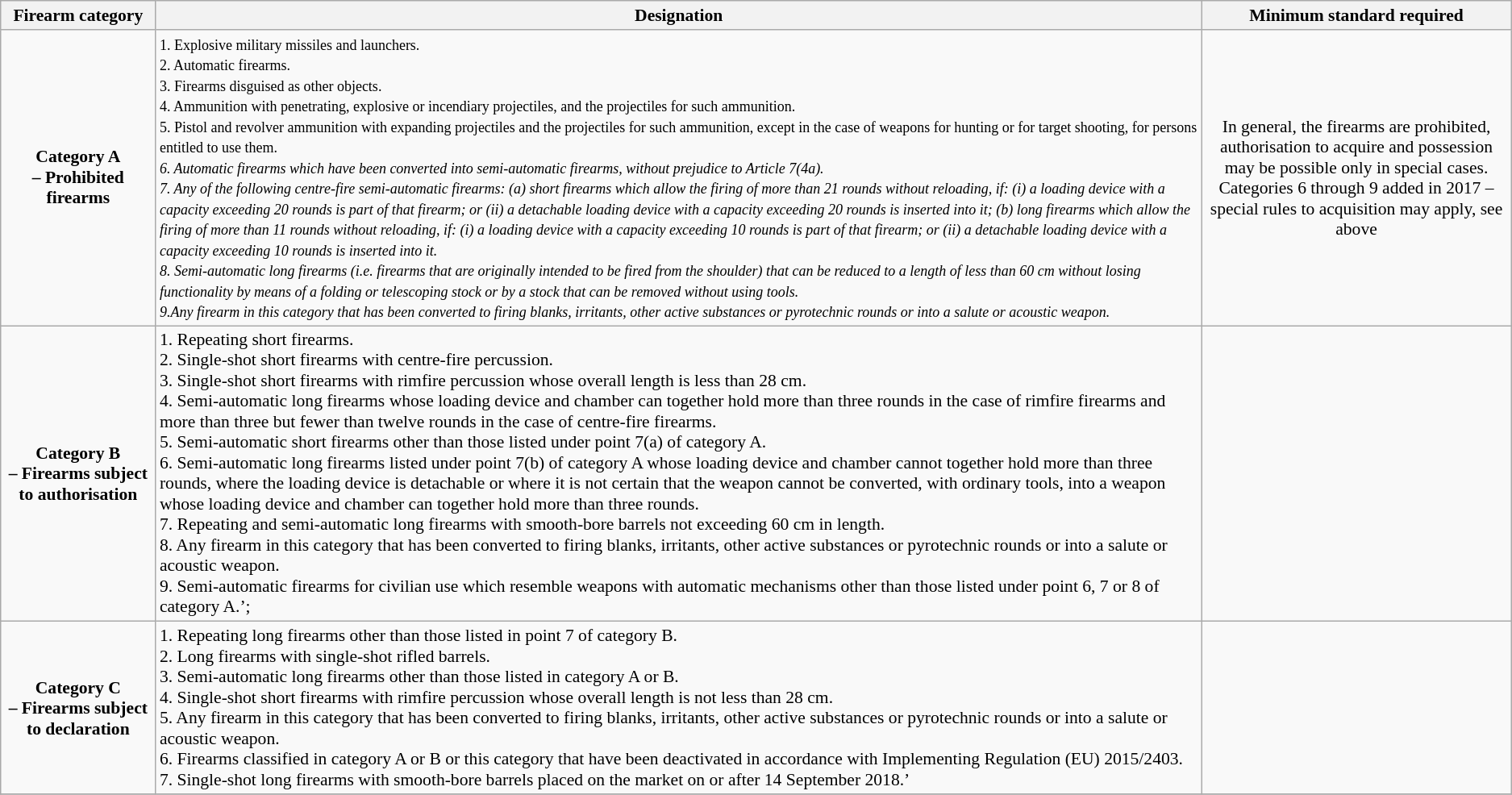<table class="wikitable sortable" style="font-size:90%;">
<tr>
<th>Firearm category</th>
<th>Designation</th>
<th>Minimum standard required</th>
</tr>
<tr>
<td align="center"><strong>Category A <br> – Prohibited firearms</strong></td>
<td align="left"><small>1. Explosive military missiles and launchers.<br>2. Automatic firearms.<br>3. Firearms disguised as other objects.<br>4. Ammunition with penetrating, explosive or incendiary projectiles, and the projectiles for such ammunition.<br>5. Pistol and revolver ammunition with expanding projectiles and the projectiles for such ammunition, except in the case of weapons for hunting or for target shooting, for persons entitled to use them.<br><em>6. Automatic firearms which have been converted into semi-automatic firearms, without prejudice to Article 7(4a).<br>7. Any of the following centre-fire semi-automatic firearms: (a) short firearms which allow the firing of more than 21 rounds without reloading, if: (i) a loading device with a capacity exceeding 20 rounds is part of that firearm; or (ii) a detachable loading device with a capacity exceeding 20 rounds is inserted into it; (b) long firearms which allow the firing of more than 11 rounds without reloading, if: (i) a loading device with a capacity exceeding 10 rounds is part of that firearm; or (ii) a detachable loading device with a capacity exceeding 10 rounds is inserted into it.<br>8. Semi-automatic long firearms (i.e. firearms that are originally intended to be fired from the shoulder) that can be reduced to a length of less than 60 cm without losing functionality by means of a folding or telescoping stock or by a stock that can be removed without using tools.<br>9.Any firearm in this category that has been converted to firing blanks, irritants, other active substances or pyrotechnic rounds or into a salute or acoustic weapon.</em></small></td>
<td align="center">In general, the firearms are prohibited, authorisation to acquire and possession may be possible only in special cases.<br>Categories 6 through 9 added in 2017 – special rules to acquisition may apply, see above</td>
</tr>
<tr>
<td align="center"><strong>Category B <br> – Firearms subject to authorisation</strong></td>
<td align="left">1. Repeating short firearms.<br>2. Single-shot short firearms with centre-fire percussion.<br>3. Single-shot short firearms with rimfire percussion whose overall length is less than 28 cm.<br>4. Semi-automatic long firearms whose loading device and chamber can together hold more than three rounds in the case of rimfire firearms and more than three but fewer than twelve rounds in the case of centre-fire firearms.<br>5. Semi-automatic short firearms other than those listed under point 7(a) of category A.<br>6. Semi-automatic long firearms listed under point 7(b) of category A whose loading device and chamber cannot together hold more than three rounds, where the loading device is detachable or where it is not certain that the weapon cannot be converted, with ordinary tools, into a weapon whose loading device and chamber can together hold more than three rounds.<br>7. Repeating and semi-automatic long firearms with smooth-bore barrels not exceeding 60 cm in length.<br>8. Any firearm in this category that has been converted to firing blanks, irritants, other active substances or pyrotechnic rounds or into a salute or acoustic weapon.<br>9. Semi-automatic firearms for civilian use which resemble weapons with automatic mechanisms other than those listed under point 6, 7 or 8 of category A.’;</td>
<td align="center"></td>
</tr>
<tr>
<td align="center"><strong>Category C <br> – Firearms subject to declaration</strong></td>
<td align="left">1. Repeating long firearms other than those listed in point 7 of category B.<br>2. Long firearms with single-shot rifled barrels.<br>3. Semi-automatic long firearms other than those listed in category A or B.<br>4. Single-shot short firearms with rimfire percussion whose overall length is not less than 28 cm.<br>5. Any firearm in this category that has been converted to firing blanks, irritants, other active substances or pyrotechnic rounds or into a salute or acoustic weapon.<br>6. Firearms classified in category A or B or this category that have been deactivated in accordance with Implementing Regulation (EU) 2015/2403.<br>7. Single-shot long firearms with smooth-bore barrels placed on the market on or after 14 September 2018.’</td>
<td align="center"></td>
</tr>
<tr>
</tr>
</table>
